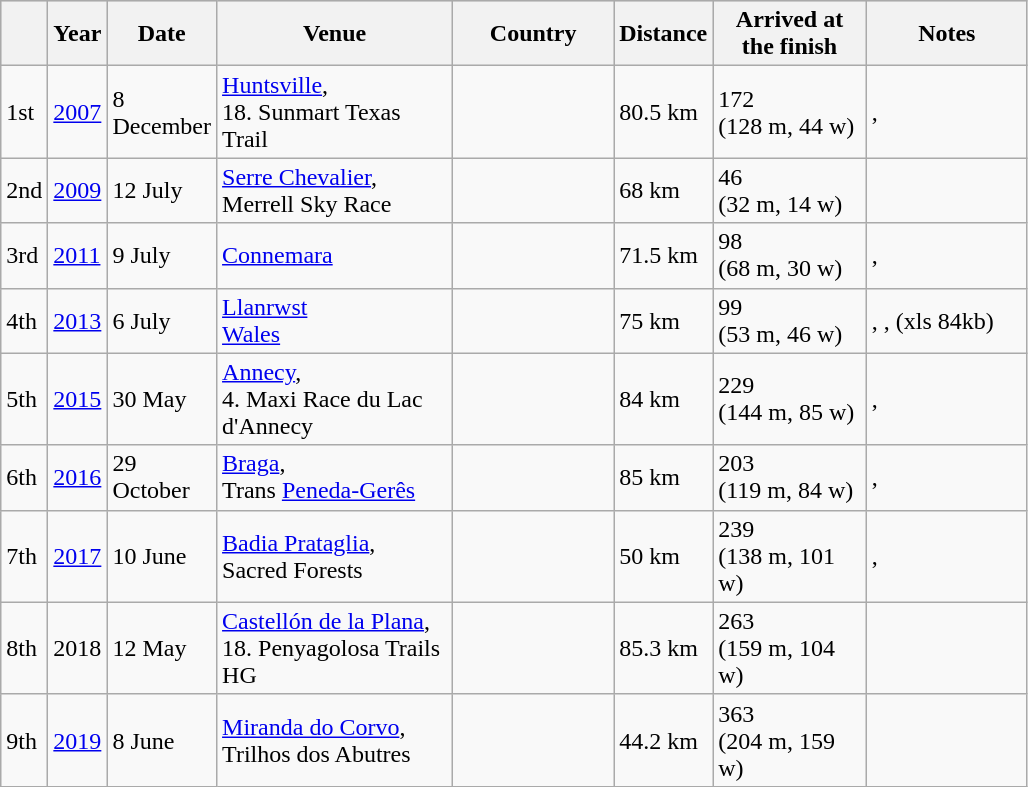<table class="wikitable" width= style="font-size:90%; text-align:left;">
<tr style="background-color:lightgrey; font-weight:bold;">
<th width="10"></th>
<th width="30">Year</th>
<th width="50">Date</th>
<th width="150">Venue</th>
<th width="100">Country</th>
<th width="40">Distance</th>
<th width="95">Arrived at the finish</th>
<th width="100">Notes</th>
</tr>
<tr>
<td>1st</td>
<td><a href='#'>2007</a></td>
<td>8 December</td>
<td><a href='#'>Huntsville</a>,<br>18. Sunmart Texas Trail</td>
<td></td>
<td>80.5 km </td>
<td>172<br>(128 m, 44 w)</td>
<td>, </td>
</tr>
<tr>
<td>2nd</td>
<td><a href='#'>2009</a></td>
<td>12 July</td>
<td><a href='#'>Serre Chevalier</a>,<br>Merrell Sky Race</td>
<td></td>
<td>68 km</td>
<td>46<br>(32 m, 14 w)</td>
<td></td>
</tr>
<tr>
<td>3rd</td>
<td><a href='#'>2011</a></td>
<td>9 July</td>
<td><a href='#'>Connemara</a></td>
<td></td>
<td>71.5 km</td>
<td>98<br>(68 m, 30 w)</td>
<td>, </td>
</tr>
<tr>
<td>4th</td>
<td><a href='#'>2013</a></td>
<td>6 July</td>
<td><a href='#'>Llanrwst</a><br><a href='#'>Wales</a></td>
<td></td>
<td>75 km</td>
<td>99<br>(53 m, 46 w)</td>
<td>, ,  (xls 84kb)</td>
</tr>
<tr>
<td>5th</td>
<td><a href='#'>2015</a></td>
<td>30 May</td>
<td><a href='#'>Annecy</a>,<br>4. Maxi Race du Lac d'Annecy</td>
<td></td>
<td>84 km</td>
<td>229<br>(144 m, 85 w)</td>
<td>, </td>
</tr>
<tr>
<td>6th</td>
<td><a href='#'>2016</a></td>
<td>29 October</td>
<td><a href='#'>Braga</a>,<br>Trans <a href='#'>Peneda-Gerês</a></td>
<td></td>
<td>85 km</td>
<td>203<br>(119 m, 84 w)</td>
<td>, </td>
</tr>
<tr>
<td>7th</td>
<td><a href='#'>2017</a></td>
<td>10 June</td>
<td><a href='#'>Badia Prataglia</a>,<br>Sacred Forests</td>
<td></td>
<td>50 km</td>
<td>239<br>(138 m, 101 w)</td>
<td>, </td>
</tr>
<tr>
<td>8th</td>
<td>2018</td>
<td>12 May</td>
<td><a href='#'>Castellón de la Plana</a>,<br>18. Penyagolosa Trails HG</td>
<td></td>
<td>85.3 km</td>
<td>263 <br>(159 m, 104 w)</td>
<td></td>
</tr>
<tr>
<td>9th</td>
<td><a href='#'>2019</a></td>
<td>8 June</td>
<td><a href='#'>Miranda do Corvo</a>,<br>Trilhos dos Abutres</td>
<td></td>
<td>44.2 km</td>
<td>363 <br>(204 m, 159 w)</td>
<td></td>
</tr>
</table>
